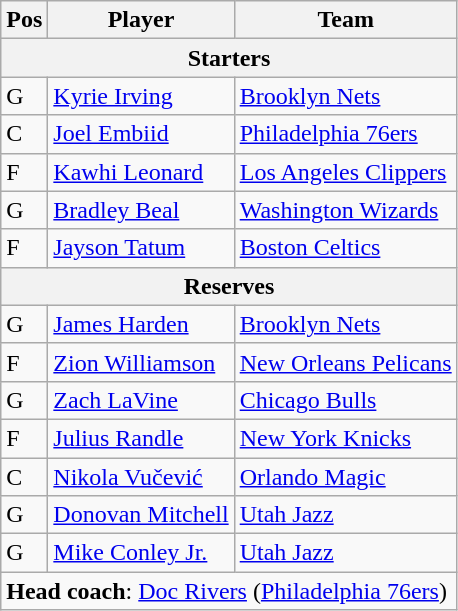<table class="wikitable">
<tr>
<th>Pos</th>
<th>Player</th>
<th>Team</th>
</tr>
<tr>
<th scope="col" colspan="4">Starters</th>
</tr>
<tr>
<td>G</td>
<td><a href='#'>Kyrie Irving</a></td>
<td><a href='#'>Brooklyn Nets</a></td>
</tr>
<tr>
<td>C</td>
<td><a href='#'>Joel Embiid</a></td>
<td><a href='#'>Philadelphia 76ers</a></td>
</tr>
<tr>
<td>F</td>
<td><a href='#'>Kawhi Leonard</a></td>
<td><a href='#'>Los Angeles Clippers</a></td>
</tr>
<tr>
<td>G</td>
<td><a href='#'>Bradley Beal</a></td>
<td><a href='#'>Washington Wizards</a></td>
</tr>
<tr>
<td>F</td>
<td><a href='#'>Jayson Tatum</a></td>
<td><a href='#'>Boston Celtics</a></td>
</tr>
<tr>
<th scope="col" colspan="4">Reserves</th>
</tr>
<tr>
<td>G</td>
<td><a href='#'>James Harden</a></td>
<td><a href='#'>Brooklyn Nets</a></td>
</tr>
<tr>
<td>F</td>
<td><a href='#'>Zion Williamson</a></td>
<td><a href='#'>New Orleans Pelicans</a></td>
</tr>
<tr>
<td>G</td>
<td><a href='#'>Zach LaVine</a></td>
<td><a href='#'>Chicago Bulls</a></td>
</tr>
<tr>
<td>F</td>
<td><a href='#'>Julius Randle</a></td>
<td><a href='#'>New York Knicks</a></td>
</tr>
<tr>
<td>C</td>
<td><a href='#'>Nikola Vučević</a></td>
<td><a href='#'>Orlando Magic</a></td>
</tr>
<tr>
<td>G</td>
<td><a href='#'>Donovan Mitchell</a></td>
<td><a href='#'>Utah Jazz</a></td>
</tr>
<tr>
<td>G</td>
<td><a href='#'>Mike Conley Jr.</a></td>
<td><a href='#'>Utah Jazz</a></td>
</tr>
<tr>
<td colspan="3"><strong>Head coach</strong>: <a href='#'>Doc Rivers</a> (<a href='#'>Philadelphia 76ers</a>)</td>
</tr>
</table>
